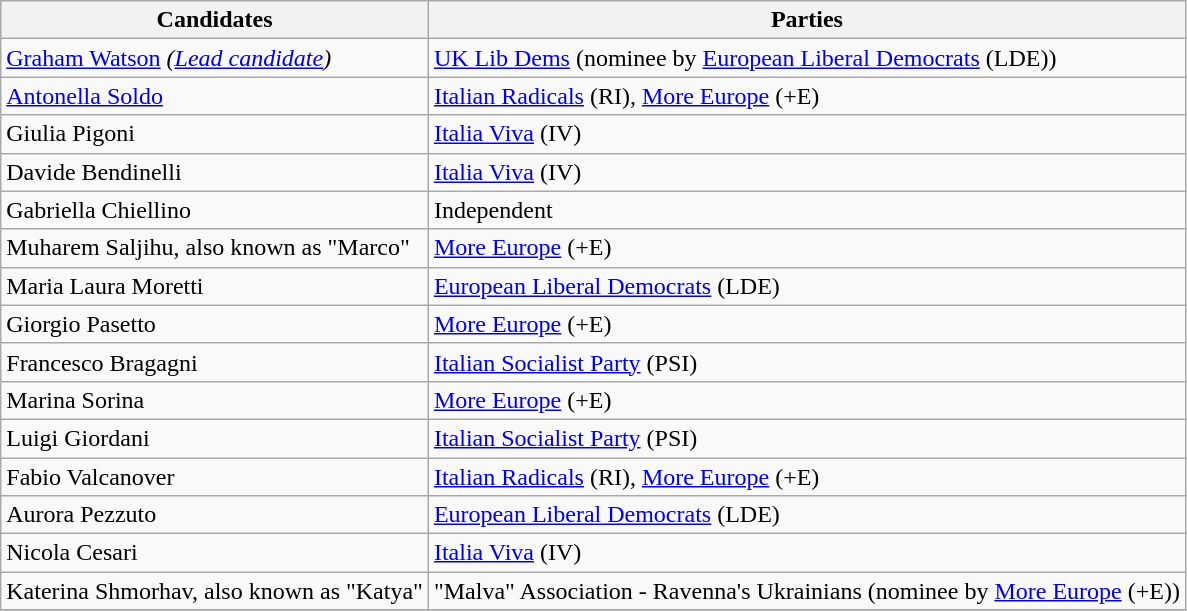<table class="wikitable sortable" style="font-size:100%">
<tr>
<th>Candidates</th>
<th>Parties</th>
</tr>
<tr>
<td><a href='#'>Graham Watson</a> <em>(<a href='#'>Lead candidate</a>)</em></td>
<td><a href='#'>UK Lib Dems</a> (nominee by <a href='#'>European Liberal Democrats</a> (LDE))</td>
</tr>
<tr>
<td><a href='#'>Antonella Soldo</a></td>
<td><a href='#'>Italian Radicals</a> (RI), <a href='#'>More Europe</a> (+E)</td>
</tr>
<tr>
<td>Giulia Pigoni</td>
<td><a href='#'>Italia Viva</a> (IV)</td>
</tr>
<tr>
<td>Davide Bendinelli</td>
<td><a href='#'>Italia Viva</a> (IV)</td>
</tr>
<tr>
<td>Gabriella Chiellino</td>
<td>Independent</td>
</tr>
<tr>
<td>Muharem Saljihu, also known as "Marco"</td>
<td><a href='#'>More Europe</a> (+E)</td>
</tr>
<tr>
<td>Maria Laura Moretti</td>
<td><a href='#'>European Liberal Democrats</a> (LDE)</td>
</tr>
<tr>
<td>Giorgio Pasetto</td>
<td><a href='#'>More Europe</a> (+E)</td>
</tr>
<tr>
<td>Francesco Bragagni</td>
<td><a href='#'>Italian Socialist Party</a> (PSI)</td>
</tr>
<tr>
<td>Marina Sorina</td>
<td><a href='#'>More Europe</a> (+E)</td>
</tr>
<tr>
<td>Luigi Giordani</td>
<td><a href='#'>Italian Socialist Party</a> (PSI)</td>
</tr>
<tr>
<td>Fabio Valcanover</td>
<td><a href='#'>Italian Radicals</a> (RI), <a href='#'>More Europe</a> (+E)</td>
</tr>
<tr>
<td>Aurora Pezzuto</td>
<td><a href='#'>European Liberal Democrats</a> (LDE)</td>
</tr>
<tr>
<td>Nicola Cesari</td>
<td><a href='#'>Italia Viva</a> (IV)</td>
</tr>
<tr>
<td>Katerina Shmorhav, also known as "Katya"</td>
<td>"Malva" Association - Ravenna's Ukrainians (nominee by <a href='#'>More Europe</a> (+E))</td>
</tr>
<tr>
</tr>
</table>
